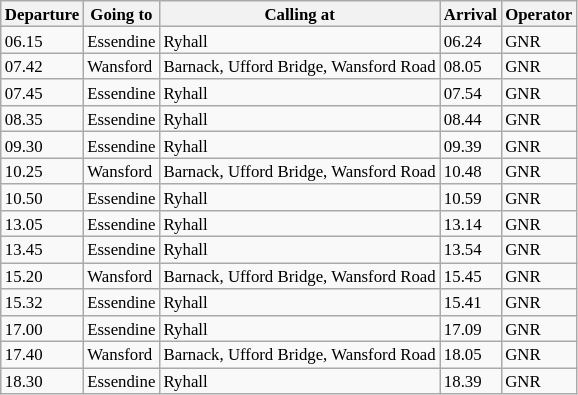<table class="wikitable" style="font-size:70%;">
<tr>
<th>Departure</th>
<th>Going to</th>
<th>Calling at</th>
<th>Arrival</th>
<th>Operator</th>
</tr>
<tr>
<td>06.15</td>
<td>Essendine</td>
<td>Ryhall</td>
<td>06.24</td>
<td>GNR</td>
</tr>
<tr>
<td>07.42</td>
<td>Wansford</td>
<td>Barnack, Ufford Bridge, Wansford Road</td>
<td>08.05</td>
<td>GNR</td>
</tr>
<tr>
<td>07.45</td>
<td>Essendine</td>
<td>Ryhall</td>
<td>07.54</td>
<td>GNR</td>
</tr>
<tr>
<td>08.35</td>
<td>Essendine</td>
<td>Ryhall</td>
<td>08.44</td>
<td>GNR</td>
</tr>
<tr>
<td>09.30</td>
<td>Essendine</td>
<td>Ryhall</td>
<td>09.39</td>
<td>GNR</td>
</tr>
<tr>
<td>10.25</td>
<td>Wansford</td>
<td>Barnack, Ufford Bridge, Wansford Road</td>
<td>10.48</td>
<td>GNR</td>
</tr>
<tr>
<td>10.50</td>
<td>Essendine</td>
<td>Ryhall</td>
<td>10.59</td>
<td>GNR</td>
</tr>
<tr>
<td>13.05</td>
<td>Essendine</td>
<td>Ryhall</td>
<td>13.14</td>
<td>GNR</td>
</tr>
<tr>
<td>13.45</td>
<td>Essendine</td>
<td>Ryhall</td>
<td>13.54</td>
<td>GNR</td>
</tr>
<tr>
<td>15.20</td>
<td>Wansford</td>
<td>Barnack, Ufford Bridge, Wansford Road</td>
<td>15.45</td>
<td>GNR</td>
</tr>
<tr>
<td>15.32</td>
<td>Essendine</td>
<td>Ryhall</td>
<td>15.41</td>
<td>GNR</td>
</tr>
<tr>
<td>17.00</td>
<td>Essendine</td>
<td>Ryhall</td>
<td>17.09</td>
<td>GNR</td>
</tr>
<tr>
<td>17.40</td>
<td>Wansford</td>
<td>Barnack, Ufford Bridge, Wansford Road</td>
<td>18.05</td>
<td>GNR</td>
</tr>
<tr>
<td>18.30</td>
<td>Essendine</td>
<td>Ryhall</td>
<td>18.39</td>
<td>GNR</td>
</tr>
</table>
